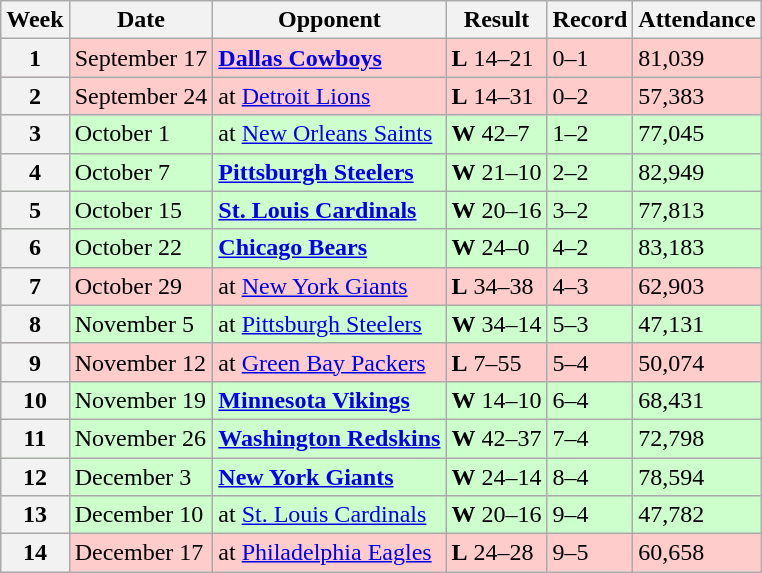<table class="wikitable">
<tr>
<th>Week</th>
<th>Date</th>
<th>Opponent</th>
<th>Result</th>
<th>Record</th>
<th>Attendance</th>
</tr>
<tr style="background:#fcc">
<th>1</th>
<td>September 17</td>
<td><strong><a href='#'>Dallas Cowboys</a></strong></td>
<td><strong>L</strong> 14–21</td>
<td>0–1</td>
<td>81,039</td>
</tr>
<tr style="background:#fcc">
<th>2</th>
<td>September 24</td>
<td>at <a href='#'>Detroit Lions</a></td>
<td><strong>L</strong> 14–31</td>
<td>0–2</td>
<td>57,383</td>
</tr>
<tr style="background:#cfc">
<th>3</th>
<td>October 1</td>
<td>at <a href='#'>New Orleans Saints</a></td>
<td><strong>W</strong> 42–7</td>
<td>1–2</td>
<td>77,045</td>
</tr>
<tr style="background:#cfc">
<th>4</th>
<td>October 7</td>
<td><strong><a href='#'>Pittsburgh Steelers</a></strong></td>
<td><strong>W</strong> 21–10</td>
<td>2–2</td>
<td>82,949</td>
</tr>
<tr style="background:#cfc">
<th>5</th>
<td>October 15</td>
<td><strong><a href='#'>St. Louis Cardinals</a></strong></td>
<td><strong>W</strong> 20–16</td>
<td>3–2</td>
<td>77,813</td>
</tr>
<tr style="background:#cfc">
<th>6</th>
<td>October 22</td>
<td><strong><a href='#'>Chicago Bears</a></strong></td>
<td><strong>W</strong> 24–0</td>
<td>4–2</td>
<td>83,183</td>
</tr>
<tr style="background:#fcc">
<th>7</th>
<td>October 29</td>
<td>at <a href='#'>New York Giants</a></td>
<td><strong>L</strong> 34–38</td>
<td>4–3</td>
<td>62,903</td>
</tr>
<tr style="background:#cfc">
<th>8</th>
<td>November 5</td>
<td>at <a href='#'>Pittsburgh Steelers</a></td>
<td><strong>W</strong> 34–14</td>
<td>5–3</td>
<td>47,131</td>
</tr>
<tr style="background:#fcc">
<th>9</th>
<td>November 12</td>
<td>at <a href='#'>Green Bay Packers</a></td>
<td><strong>L</strong> 7–55</td>
<td>5–4</td>
<td>50,074</td>
</tr>
<tr style="background:#cfc">
<th>10</th>
<td>November 19</td>
<td><strong><a href='#'>Minnesota Vikings</a></strong></td>
<td><strong>W</strong> 14–10</td>
<td>6–4</td>
<td>68,431</td>
</tr>
<tr style="background:#cfc">
<th>11</th>
<td>November 26</td>
<td><strong><a href='#'>Washington Redskins</a></strong></td>
<td><strong>W</strong> 42–37</td>
<td>7–4</td>
<td>72,798</td>
</tr>
<tr style="background:#cfc">
<th>12</th>
<td>December 3</td>
<td><strong><a href='#'>New York Giants</a></strong></td>
<td><strong>W</strong> 24–14</td>
<td>8–4</td>
<td>78,594</td>
</tr>
<tr style="background:#cfc">
<th>13</th>
<td>December 10</td>
<td>at <a href='#'>St. Louis Cardinals</a></td>
<td><strong>W</strong> 20–16</td>
<td>9–4</td>
<td>47,782</td>
</tr>
<tr style="background:#fcc">
<th>14</th>
<td>December 17</td>
<td>at <a href='#'>Philadelphia Eagles</a></td>
<td><strong>L</strong> 24–28</td>
<td>9–5</td>
<td>60,658</td>
</tr>
</table>
